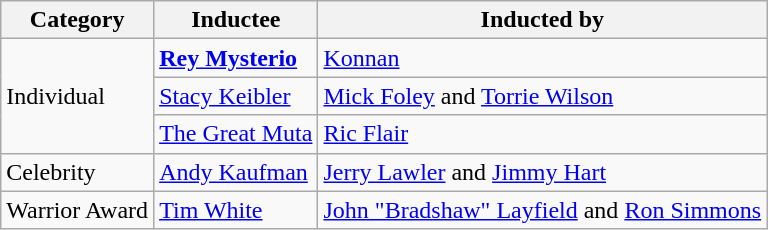<table class="wikitable">
<tr>
<th>Category</th>
<th>Inductee</th>
<th>Inducted by</th>
</tr>
<tr>
<td rowspan="3">Individual</td>
<td><strong><a href='#'>Rey Mysterio</a></strong></td>
<td><a href='#'>Konnan</a></td>
</tr>
<tr>
<td><a href='#'>Stacy Keibler</a></td>
<td><a href='#'>Mick Foley</a> and <a href='#'>Torrie Wilson</a></td>
</tr>
<tr>
<td><a href='#'>The Great Muta</a></td>
<td><a href='#'>Ric Flair</a></td>
</tr>
<tr>
<td>Celebrity</td>
<td><a href='#'>Andy Kaufman</a></td>
<td><a href='#'>Jerry Lawler</a> and <a href='#'>Jimmy Hart</a></td>
</tr>
<tr>
<td>Warrior Award</td>
<td><a href='#'>Tim White</a></td>
<td><a href='#'>John "Bradshaw" Layfield</a> and <a href='#'>Ron Simmons</a></td>
</tr>
</table>
